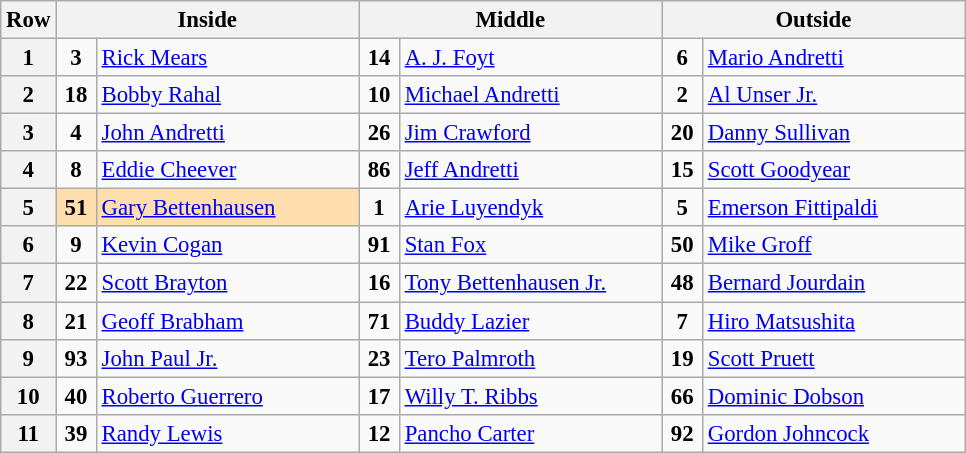<table class="wikitable" style="font-size: 95%;">
<tr>
<th>Row</th>
<th colspan=2 width="195">Inside</th>
<th colspan=2 width="195">Middle</th>
<th colspan=2 width="195">Outside</th>
</tr>
<tr>
<th>1</th>
<td align="center" width="20"><strong>3</strong></td>
<td> <a href='#'>Rick Mears</a> <strong></strong><br></td>
<td align="center" width="20"><strong>14</strong></td>
<td> <a href='#'>A. J. Foyt</a> <strong></strong><br></td>
<td align="center" width="20"><strong>6</strong></td>
<td> <a href='#'>Mario Andretti</a> <strong></strong><br></td>
</tr>
<tr>
<th>2</th>
<td align="center" width="20"><strong>18</strong></td>
<td> <a href='#'>Bobby Rahal</a> <strong></strong><br></td>
<td align="center" width="20"><strong>10</strong></td>
<td> <a href='#'>Michael Andretti</a><br></td>
<td align="center" width="20"><strong>2</strong></td>
<td> <a href='#'>Al Unser Jr.</a><br></td>
</tr>
<tr>
<th>3</th>
<td align="center" width="20"><strong>4</strong></td>
<td> <a href='#'>John Andretti</a><br></td>
<td align="center" width="20"><strong>26</strong></td>
<td> <a href='#'>Jim Crawford</a><br></td>
<td align="center" width="20"><strong>20</strong></td>
<td> <a href='#'>Danny Sullivan</a> <strong></strong><br></td>
</tr>
<tr>
<th>4</th>
<td align="center" width="20"><strong>8</strong></td>
<td> <a href='#'>Eddie Cheever</a><br></td>
<td align="center" width="20"><strong>86</strong></td>
<td> <a href='#'>Jeff Andretti</a> <strong></strong><br></td>
<td align="center" width="20"><strong>15</strong></td>
<td> <a href='#'>Scott Goodyear</a><br></td>
</tr>
<tr>
<th>5</th>
<td align="center" style="background:NavajoWhite;" width="20"><strong>51</strong></td>
<td style="background:NavajoWhite;"> <a href='#'>Gary Bettenhausen</a><br><strong></strong></td>
<td align="center" width="20"><strong>1</strong></td>
<td> <a href='#'>Arie Luyendyk</a> <strong></strong><br></td>
<td align="center" width="20"><strong>5</strong></td>
<td> <a href='#'>Emerson Fittipaldi</a> <strong></strong><br></td>
</tr>
<tr>
<th>6</th>
<td align="center" width="20"><strong>9</strong></td>
<td> <a href='#'>Kevin Cogan</a><br></td>
<td align="center" width="20"><strong>91</strong></td>
<td> <a href='#'>Stan Fox</a><br></td>
<td align="center" width="20"><strong>50</strong></td>
<td> <a href='#'>Mike Groff</a> <strong></strong><br></td>
</tr>
<tr>
<th>7</th>
<td align="center" width="20"><strong>22</strong></td>
<td> <a href='#'>Scott Brayton</a><br></td>
<td align="center" width="20"><strong>16</strong></td>
<td> <a href='#'>Tony Bettenhausen Jr.</a><br></td>
<td align="center" width="20"><strong>48</strong></td>
<td> <a href='#'>Bernard Jourdain</a><br></td>
</tr>
<tr>
<th>8</th>
<td align="center" width="20"><strong>21</strong></td>
<td> <a href='#'>Geoff Brabham</a><br></td>
<td align="center" width="20"><strong>71</strong></td>
<td> <a href='#'>Buddy Lazier</a> <strong></strong><br></td>
<td align="center" width="20"><strong>7</strong></td>
<td> <a href='#'>Hiro Matsushita</a> <strong></strong><br></td>
</tr>
<tr>
<th>9</th>
<td align="center" width="20"><strong>93</strong></td>
<td> <a href='#'>John Paul Jr.</a><br></td>
<td align="center" width="20"><strong>23</strong></td>
<td> <a href='#'>Tero Palmroth</a><br></td>
<td align="center" width="20"><strong>19</strong></td>
<td> <a href='#'>Scott Pruett</a><br></td>
</tr>
<tr>
<th>10</th>
<td align="center" width="20"><strong>40</strong></td>
<td> <a href='#'>Roberto Guerrero</a><br></td>
<td align="center" width="20"><strong>17</strong></td>
<td> <a href='#'>Willy T. Ribbs</a> <strong></strong><br></td>
<td align="center" width="20"><strong>66</strong></td>
<td> <a href='#'>Dominic Dobson</a><br></td>
</tr>
<tr>
<th>11</th>
<td align="center" width="20"><strong>39</strong></td>
<td> <a href='#'>Randy Lewis</a><br></td>
<td align="center" width="20"><strong>12</strong></td>
<td> <a href='#'>Pancho Carter</a><br></td>
<td align="center" width="20"><strong>92</strong></td>
<td> <a href='#'>Gordon Johncock</a> <strong></strong><br></td>
</tr>
</table>
